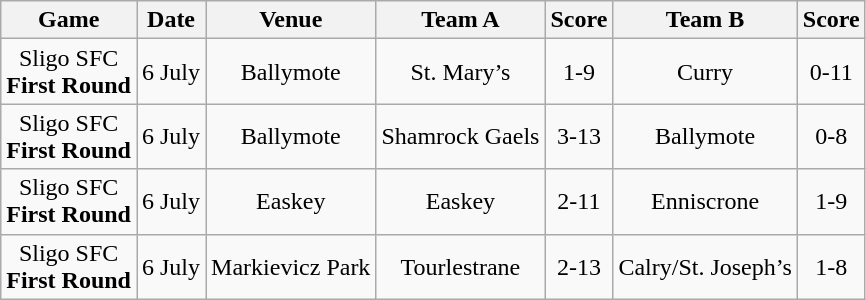<table class="wikitable">
<tr>
<th>Game</th>
<th>Date</th>
<th>Venue</th>
<th>Team A</th>
<th>Score</th>
<th>Team B</th>
<th>Score</th>
</tr>
<tr align="center">
<td>Sligo SFC<br><strong>First Round</strong></td>
<td>6 July</td>
<td>Ballymote</td>
<td>St. Mary’s</td>
<td>1-9</td>
<td>Curry</td>
<td>0-11</td>
</tr>
<tr align="center">
<td>Sligo SFC<br><strong>First Round</strong></td>
<td>6 July</td>
<td>Ballymote</td>
<td>Shamrock Gaels</td>
<td>3-13</td>
<td>Ballymote</td>
<td>0-8</td>
</tr>
<tr align="center">
<td>Sligo SFC<br><strong>First Round</strong></td>
<td>6 July</td>
<td>Easkey</td>
<td>Easkey</td>
<td>2-11</td>
<td>Enniscrone</td>
<td>1-9</td>
</tr>
<tr align="center">
<td>Sligo SFC<br><strong>First Round</strong></td>
<td>6 July</td>
<td>Markievicz Park</td>
<td>Tourlestrane</td>
<td>2-13</td>
<td>Calry/St. Joseph’s</td>
<td>1-8</td>
</tr>
</table>
